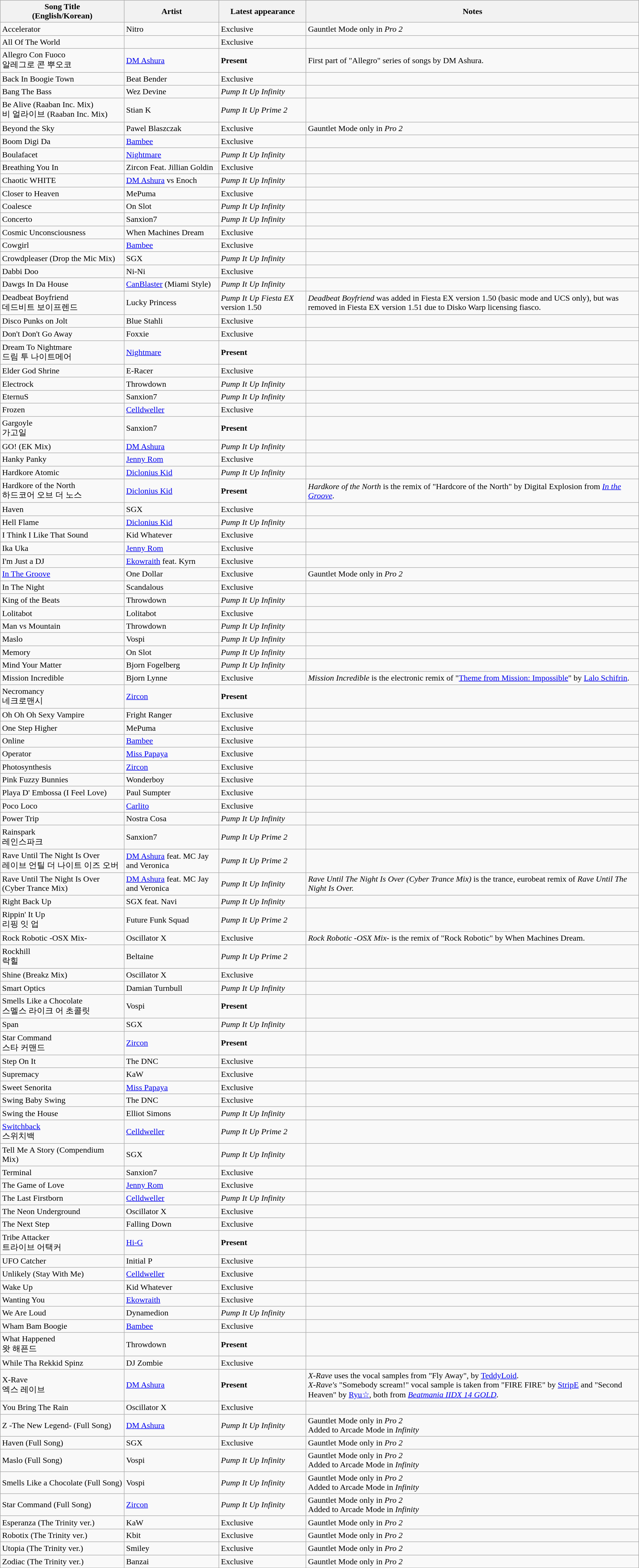<table class="wikitable sortable">
<tr>
<th>Song Title<br>(English/Korean)</th>
<th>Artist</th>
<th>Latest appearance</th>
<th>Notes</th>
</tr>
<tr>
<td>Accelerator</td>
<td>Nitro</td>
<td>Exclusive</td>
<td>Gauntlet Mode only in <em>Pro 2</em></td>
</tr>
<tr>
<td>All Of The World</td>
<td></td>
<td>Exclusive</td>
<td></td>
</tr>
<tr>
<td>Allegro Con Fuoco<br>알레그로 콘 뿌오코</td>
<td><a href='#'>DM Ashura</a></td>
<td><strong>Present</strong></td>
<td>First part of "Allegro" series of songs by DM Ashura.</td>
</tr>
<tr>
<td>Back In Boogie Town</td>
<td>Beat Bender</td>
<td>Exclusive</td>
<td></td>
</tr>
<tr>
<td>Bang The Bass</td>
<td>Wez Devine</td>
<td><em>Pump It Up Infinity</em></td>
<td></td>
</tr>
<tr>
<td>Be Alive (Raaban Inc. Mix)<br>비 얼라이브 (Raaban Inc. Mix)</td>
<td>Stian K</td>
<td><em>Pump It Up Prime 2</em></td>
<td></td>
</tr>
<tr>
<td>Beyond the Sky</td>
<td>Pawel Blaszczak</td>
<td>Exclusive</td>
<td>Gauntlet Mode only in <em>Pro 2</em></td>
</tr>
<tr>
<td>Boom Digi Da</td>
<td><a href='#'>Bambee</a></td>
<td>Exclusive</td>
<td></td>
</tr>
<tr>
<td>Boulafacet</td>
<td><a href='#'>Nightmare</a></td>
<td><em>Pump It Up Infinity</em></td>
<td></td>
</tr>
<tr>
<td>Breathing You In</td>
<td>Zircon Feat. Jillian Goldin</td>
<td>Exclusive</td>
<td></td>
</tr>
<tr>
<td>Chaotic WHITE</td>
<td><a href='#'>DM Ashura</a> vs Enoch</td>
<td><em>Pump It Up Infinity</em></td>
<td></td>
</tr>
<tr>
<td>Closer to Heaven</td>
<td>MePuma</td>
<td>Exclusive</td>
<td></td>
</tr>
<tr>
<td>Coalesce</td>
<td>On Slot</td>
<td><em>Pump It Up Infinity</em></td>
<td></td>
</tr>
<tr>
<td>Concerto</td>
<td>Sanxion7</td>
<td><em>Pump It Up Infinity</em></td>
<td></td>
</tr>
<tr>
<td>Cosmic Unconsciousness</td>
<td>When Machines Dream</td>
<td>Exclusive</td>
<td></td>
</tr>
<tr>
<td>Cowgirl</td>
<td><a href='#'>Bambee</a></td>
<td>Exclusive</td>
<td></td>
</tr>
<tr>
<td>Crowdpleaser (Drop the Mic Mix)</td>
<td>SGX</td>
<td><em>Pump It Up Infinity</em></td>
<td></td>
</tr>
<tr>
<td>Dabbi Doo</td>
<td>Ni-Ni</td>
<td>Exclusive</td>
<td></td>
</tr>
<tr>
<td>Dawgs In Da House</td>
<td><a href='#'>CanBlaster</a> (Miami Style)</td>
<td><em>Pump It Up Infinity</em></td>
<td></td>
</tr>
<tr>
<td>Deadbeat Boyfriend<br>데드비트 보이프렌드</td>
<td>Lucky Princess</td>
<td><em>Pump It Up Fiesta EX</em> version 1.50</td>
<td><em>Deadbeat Boyfriend</em> was added in Fiesta EX version 1.50 (basic mode and UCS only), but was removed in Fiesta EX version 1.51 due to Disko Warp licensing fiasco.</td>
</tr>
<tr>
<td>Disco Punks on Jolt</td>
<td>Blue Stahli</td>
<td>Exclusive</td>
<td></td>
</tr>
<tr>
<td>Don't Don't Go Away</td>
<td>Foxxie</td>
<td>Exclusive</td>
<td></td>
</tr>
<tr>
<td>Dream To Nightmare<br>드림 투 나이트메어</td>
<td><a href='#'>Nightmare</a></td>
<td><strong>Present</strong></td>
<td></td>
</tr>
<tr>
<td>Elder God Shrine</td>
<td>E-Racer</td>
<td>Exclusive</td>
<td></td>
</tr>
<tr>
<td>Electrock</td>
<td>Throwdown</td>
<td><em>Pump It Up Infinity</em></td>
<td></td>
</tr>
<tr>
<td>EternuS</td>
<td>Sanxion7</td>
<td><em>Pump It Up Infinity</em></td>
<td></td>
</tr>
<tr>
<td>Frozen</td>
<td><a href='#'>Celldweller</a></td>
<td>Exclusive</td>
<td></td>
</tr>
<tr>
<td>Gargoyle<br>가고일</td>
<td>Sanxion7</td>
<td><strong>Present</strong></td>
<td></td>
</tr>
<tr>
<td>GO! (EK Mix)</td>
<td><a href='#'>DM Ashura</a></td>
<td><em>Pump It Up Infinity</em></td>
<td></td>
</tr>
<tr>
<td>Hanky Panky</td>
<td><a href='#'>Jenny Rom</a></td>
<td>Exclusive</td>
<td></td>
</tr>
<tr>
<td>Hardkore Atomic</td>
<td><a href='#'>Diclonius Kid</a></td>
<td><em>Pump It Up Infinity</em></td>
<td></td>
</tr>
<tr>
<td>Hardkore of the North<br>하드코어 오브 더 노스</td>
<td><a href='#'>Diclonius Kid</a></td>
<td><strong>Present</strong></td>
<td><em>Hardkore of the North</em> is the remix of "Hardcore of the North" by Digital Explosion from <em><a href='#'>In the Groove</a></em>.</td>
</tr>
<tr>
<td>Haven</td>
<td>SGX</td>
<td>Exclusive</td>
<td></td>
</tr>
<tr>
<td>Hell Flame</td>
<td><a href='#'>Diclonius Kid</a></td>
<td><em>Pump It Up Infinity</em></td>
<td></td>
</tr>
<tr>
<td>I Think I Like That Sound</td>
<td>Kid Whatever</td>
<td>Exclusive</td>
<td></td>
</tr>
<tr>
<td>Ika Uka</td>
<td><a href='#'>Jenny Rom</a></td>
<td>Exclusive</td>
<td></td>
</tr>
<tr>
<td>I'm Just a DJ</td>
<td><a href='#'>Ekowraith</a> feat. Kyrn</td>
<td>Exclusive</td>
<td></td>
</tr>
<tr>
<td><a href='#'>In The Groove</a></td>
<td>One Dollar</td>
<td>Exclusive</td>
<td>Gauntlet Mode only in <em>Pro 2</em></td>
</tr>
<tr>
<td>In The Night</td>
<td>Scandalous</td>
<td>Exclusive</td>
<td></td>
</tr>
<tr>
<td>King of the Beats</td>
<td>Throwdown</td>
<td><em>Pump It Up Infinity</em></td>
<td></td>
</tr>
<tr>
<td>Lolitabot</td>
<td>Lolitabot</td>
<td>Exclusive</td>
<td></td>
</tr>
<tr>
<td>Man vs Mountain</td>
<td>Throwdown</td>
<td><em>Pump It Up Infinity</em></td>
<td></td>
</tr>
<tr>
<td>Maslo</td>
<td>Vospi</td>
<td><em>Pump It Up Infinity</em></td>
<td></td>
</tr>
<tr>
<td>Memory</td>
<td>On Slot</td>
<td><em>Pump It Up Infinity</em></td>
<td></td>
</tr>
<tr>
<td>Mind Your Matter</td>
<td>Bjorn Fogelberg</td>
<td><em>Pump It Up Infinity</em></td>
<td></td>
</tr>
<tr>
<td>Mission Incredible</td>
<td>Bjorn Lynne</td>
<td>Exclusive</td>
<td><em>Mission Incredible</em> is the electronic remix of "<a href='#'>Theme from Mission: Impossible</a>" by <a href='#'>Lalo Schifrin</a>.</td>
</tr>
<tr>
<td>Necromancy<br>네크로맨시</td>
<td><a href='#'>Zircon</a></td>
<td><strong>Present</strong></td>
<td></td>
</tr>
<tr>
<td>Oh Oh Oh Sexy Vampire</td>
<td>Fright Ranger</td>
<td>Exclusive</td>
<td></td>
</tr>
<tr>
<td>One Step Higher</td>
<td>MePuma</td>
<td>Exclusive</td>
<td></td>
</tr>
<tr>
<td>Online</td>
<td><a href='#'>Bambee</a></td>
<td>Exclusive</td>
<td></td>
</tr>
<tr>
<td>Operator</td>
<td><a href='#'>Miss Papaya</a></td>
<td>Exclusive</td>
<td></td>
</tr>
<tr>
<td>Photosynthesis</td>
<td><a href='#'>Zircon</a></td>
<td>Exclusive</td>
<td></td>
</tr>
<tr>
<td>Pink Fuzzy Bunnies</td>
<td>Wonderboy</td>
<td>Exclusive</td>
<td></td>
</tr>
<tr>
<td>Playa D' Embossa (I Feel Love)</td>
<td>Paul Sumpter</td>
<td>Exclusive</td>
<td></td>
</tr>
<tr>
<td>Poco Loco</td>
<td><a href='#'>Carlito</a></td>
<td>Exclusive</td>
<td></td>
</tr>
<tr>
<td>Power Trip</td>
<td>Nostra Cosa</td>
<td><em>Pump It Up Infinity</em></td>
<td></td>
</tr>
<tr>
<td>Rainspark<br>레인스파크</td>
<td>Sanxion7</td>
<td><em>Pump It Up Prime 2</em></td>
<td></td>
</tr>
<tr>
<td>Rave Until The Night Is Over<br>레이브 언틸 더 나이트 이즈 오버</td>
<td><a href='#'>DM Ashura</a> feat. MC Jay and Veronica</td>
<td><em>Pump It Up Prime 2</em></td>
<td></td>
</tr>
<tr>
<td>Rave Until The Night Is Over (Cyber Trance Mix)</td>
<td><a href='#'>DM Ashura</a> feat. MC Jay and Veronica</td>
<td><em>Pump It Up Infinity</em></td>
<td><em>Rave Until The Night Is Over (Cyber Trance Mix)</em> is the trance, eurobeat remix of <em>Rave Until The Night Is Over.</em></td>
</tr>
<tr>
<td>Right Back Up</td>
<td>SGX feat. Navi</td>
<td><em>Pump It Up Infinity</em></td>
<td></td>
</tr>
<tr>
<td>Rippin' It Up<br>리핑 잇 업</td>
<td>Future Funk Squad</td>
<td><em>Pump It Up Prime 2</em></td>
<td></td>
</tr>
<tr>
<td>Rock Robotic -OSX Mix-</td>
<td>Oscillator X</td>
<td>Exclusive</td>
<td><em>Rock Robotic -OSX Mix-</em> is the remix of "Rock Robotic" by When Machines Dream.</td>
</tr>
<tr>
<td>Rockhill<br>락힐</td>
<td>Beltaine</td>
<td><em>Pump It Up Prime 2</em></td>
<td></td>
</tr>
<tr>
<td>Shine (Breakz Mix)</td>
<td>Oscillator X</td>
<td>Exclusive</td>
<td></td>
</tr>
<tr>
<td>Smart Optics</td>
<td>Damian Turnbull</td>
<td><em>Pump It Up Infinity</em></td>
<td></td>
</tr>
<tr>
<td>Smells Like a Chocolate<br>스멜스 라이크 어 초콜릿</td>
<td>Vospi</td>
<td><strong>Present</strong></td>
<td></td>
</tr>
<tr>
<td>Span</td>
<td>SGX</td>
<td><em>Pump It Up Infinity</em></td>
<td></td>
</tr>
<tr>
<td>Star Command<br>스타 커맨드</td>
<td><a href='#'>Zircon</a></td>
<td><strong>Present</strong></td>
<td></td>
</tr>
<tr>
<td>Step On It</td>
<td>The DNC</td>
<td>Exclusive</td>
<td></td>
</tr>
<tr>
<td>Supremacy</td>
<td>KaW</td>
<td>Exclusive</td>
<td></td>
</tr>
<tr>
<td>Sweet Senorita</td>
<td><a href='#'>Miss Papaya</a></td>
<td>Exclusive</td>
<td></td>
</tr>
<tr>
<td>Swing Baby Swing</td>
<td>The DNC</td>
<td>Exclusive</td>
<td></td>
</tr>
<tr>
<td>Swing the House</td>
<td>Elliot Simons</td>
<td><em>Pump It Up Infinity</em></td>
<td></td>
</tr>
<tr>
<td><a href='#'>Switchback</a><br>스위치백</td>
<td><a href='#'>Celldweller</a></td>
<td><em>Pump It Up Prime 2</em></td>
<td></td>
</tr>
<tr>
<td>Tell Me A Story (Compendium Mix)</td>
<td>SGX</td>
<td><em>Pump It Up Infinity</em></td>
<td></td>
</tr>
<tr>
<td>Terminal</td>
<td>Sanxion7</td>
<td>Exclusive</td>
<td></td>
</tr>
<tr>
<td>The Game of Love</td>
<td><a href='#'>Jenny Rom</a></td>
<td>Exclusive</td>
<td></td>
</tr>
<tr>
<td>The Last Firstborn</td>
<td><a href='#'>Celldweller</a></td>
<td><em>Pump It Up Infinity</em></td>
<td></td>
</tr>
<tr>
<td>The Neon Underground</td>
<td>Oscillator X</td>
<td>Exclusive</td>
<td></td>
</tr>
<tr>
<td>The Next Step</td>
<td>Falling Down</td>
<td>Exclusive</td>
<td></td>
</tr>
<tr>
<td>Tribe Attacker<br>트라이브 어택커</td>
<td><a href='#'>Hi-G</a></td>
<td><strong>Present</strong></td>
<td></td>
</tr>
<tr>
<td>UFO Catcher</td>
<td>Initial P</td>
<td>Exclusive</td>
<td></td>
</tr>
<tr>
<td>Unlikely (Stay With Me)</td>
<td><a href='#'>Celldweller</a></td>
<td>Exclusive</td>
<td></td>
</tr>
<tr>
<td>Wake Up</td>
<td>Kid Whatever</td>
<td>Exclusive</td>
<td></td>
</tr>
<tr>
<td>Wanting You</td>
<td><a href='#'>Ekowraith</a></td>
<td>Exclusive</td>
<td></td>
</tr>
<tr>
<td>We Are Loud</td>
<td>Dynamedion</td>
<td><em>Pump It Up Infinity</em></td>
<td></td>
</tr>
<tr>
<td>Wham Bam Boogie</td>
<td><a href='#'>Bambee</a></td>
<td>Exclusive</td>
<td></td>
</tr>
<tr>
<td>What Happened<br>왓 해픈드</td>
<td>Throwdown</td>
<td><strong>Present</strong></td>
<td></td>
</tr>
<tr>
<td>While Tha Rekkid Spinz</td>
<td>DJ Zombie</td>
<td>Exclusive</td>
<td></td>
</tr>
<tr>
<td>X-Rave<br>엑스 레이브</td>
<td><a href='#'>DM Ashura</a></td>
<td><strong>Present</strong></td>
<td><em>X-Rave</em> uses the vocal samples from "Fly Away", by <a href='#'>TeddyLoid</a>.<br><em>X-Rave's</em> "Somebody scream!" vocal sample is taken from "FIRE FIRE" by <a href='#'>StripE</a> and "Second Heaven" by <a href='#'>Ryu☆</a>, both from <em><a href='#'>Beatmania IIDX 14 GOLD</a></em>.</td>
</tr>
<tr>
<td>You Bring The Rain</td>
<td>Oscillator X</td>
<td>Exclusive</td>
<td></td>
</tr>
<tr>
<td>Z -The New Legend- (Full Song)</td>
<td><a href='#'>DM Ashura</a></td>
<td><em>Pump It Up Infinity</em></td>
<td>Gauntlet Mode only in <em>Pro 2</em><br>Added to Arcade Mode in <em>Infinity</em></td>
</tr>
<tr>
<td>Haven (Full Song)</td>
<td>SGX</td>
<td>Exclusive</td>
<td>Gauntlet Mode only in <em>Pro 2</em></td>
</tr>
<tr>
<td>Maslo (Full Song)</td>
<td>Vospi</td>
<td><em>Pump It Up Infinity</em></td>
<td>Gauntlet Mode only in <em>Pro 2</em><br>Added to Arcade Mode in <em>Infinity</em></td>
</tr>
<tr>
<td>Smells Like a Chocolate (Full Song)</td>
<td>Vospi</td>
<td><em>Pump It Up Infinity</em></td>
<td>Gauntlet Mode only in <em>Pro 2</em><br>Added to Arcade Mode in <em>Infinity</em></td>
</tr>
<tr>
<td>Star Command (Full Song)</td>
<td><a href='#'>Zircon</a></td>
<td><em>Pump It Up Infinity</em></td>
<td>Gauntlet Mode only in <em>Pro 2</em><br>Added to Arcade Mode in <em>Infinity</em></td>
</tr>
<tr>
<td>Esperanza (The Trinity ver.)</td>
<td>KaW</td>
<td>Exclusive</td>
<td>Gauntlet Mode only in <em>Pro 2</em></td>
</tr>
<tr>
<td>Robotix (The Trinity ver.)</td>
<td>Kbit</td>
<td>Exclusive</td>
<td>Gauntlet Mode only in <em>Pro 2</em></td>
</tr>
<tr>
<td>Utopia (The Trinity ver.)</td>
<td>Smiley</td>
<td>Exclusive</td>
<td>Gauntlet Mode only in <em>Pro 2</em></td>
</tr>
<tr>
<td>Zodiac (The Trinity ver.)</td>
<td>Banzai</td>
<td>Exclusive</td>
<td>Gauntlet Mode only in <em>Pro 2</em></td>
</tr>
<tr>
</tr>
</table>
